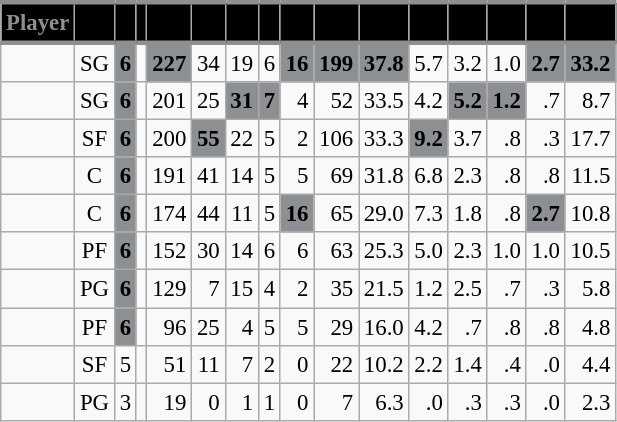<table class="wikitable sortable" style="font-size: 95%; text-align:right;">
<tr>
<th style="background:#010101; color:#8D9093; border-top:#8D9093 3px solid; border-bottom:#8D9093 3px solid;">Player</th>
<th style="background:#010101; color:#8D9093; border-top:#8D9093 3px solid; border-bottom:#8D9093 3px solid;"></th>
<th style="background:#010101; color:#8D9093; border-top:#8D9093 3px solid; border-bottom:#8D9093 3px solid;"></th>
<th style="background:#010101; color:#8D9093; border-top:#8D9093 3px solid; border-bottom:#8D9093 3px solid;"></th>
<th style="background:#010101; color:#8D9093; border-top:#8D9093 3px solid; border-bottom:#8D9093 3px solid;"></th>
<th style="background:#010101; color:#8D9093; border-top:#8D9093 3px solid; border-bottom:#8D9093 3px solid;"></th>
<th style="background:#010101; color:#8D9093; border-top:#8D9093 3px solid; border-bottom:#8D9093 3px solid;"></th>
<th style="background:#010101; color:#8D9093; border-top:#8D9093 3px solid; border-bottom:#8D9093 3px solid;"></th>
<th style="background:#010101; color:#8D9093; border-top:#8D9093 3px solid; border-bottom:#8D9093 3px solid;"></th>
<th style="background:#010101; color:#8D9093; border-top:#8D9093 3px solid; border-bottom:#8D9093 3px solid;"></th>
<th style="background:#010101; color:#8D9093; border-top:#8D9093 3px solid; border-bottom:#8D9093 3px solid;"></th>
<th style="background:#010101; color:#8D9093; border-top:#8D9093 3px solid; border-bottom:#8D9093 3px solid;"></th>
<th style="background:#010101; color:#8D9093; border-top:#8D9093 3px solid; border-bottom:#8D9093 3px solid;"></th>
<th style="background:#010101; color:#8D9093; border-top:#8D9093 3px solid; border-bottom:#8D9093 3px solid;"></th>
<th style="background:#010101; color:#8D9093; border-top:#8D9093 3px solid; border-bottom:#8D9093 3px solid;"></th>
<th style="background:#010101; color:#8D9093; border-top:#8D9093 3px solid; border-bottom:#8D9093 3px solid;"></th>
</tr>
<tr>
<td style="text-align:left;"></td>
<td style="text-align:center;">SG</td>
<td style="background:#8D9093; color:#010101;"><strong>6</strong></td>
<td></td>
<td style="background:#8D9093; color:#010101;"><strong>227</strong></td>
<td>34</td>
<td>19</td>
<td>6</td>
<td style="background:#8D9093; color:#010101;"><strong>16</strong></td>
<td style="background:#8D9093; color:#010101;"><strong>199</strong></td>
<td style="background:#8D9093; color:#010101;"><strong>37.8</strong></td>
<td>5.7</td>
<td>3.2</td>
<td>1.0</td>
<td style="background:#8D9093; color:#010101;"><strong>2.7</strong></td>
<td style="background:#8D9093; color:#010101;"><strong>33.2</strong></td>
</tr>
<tr>
<td style="text-align:left;"></td>
<td style="text-align:center;">SG</td>
<td style="background:#8D9093; color:#010101;"><strong>6</strong></td>
<td></td>
<td>201</td>
<td>25</td>
<td style="background:#8D9093; color:#010101;"><strong>31</strong></td>
<td style="background:#8D9093; color:#010101;"><strong>7</strong></td>
<td>4</td>
<td>52</td>
<td>33.5</td>
<td>4.2</td>
<td style="background:#8D9093; color:#010101;"><strong>5.2</strong></td>
<td style="background:#8D9093; color:#010101;"><strong>1.2</strong></td>
<td>.7</td>
<td>8.7</td>
</tr>
<tr>
<td style="text-align:left;"></td>
<td style="text-align:center;">SF</td>
<td style="background:#8D9093; color:#010101;"><strong>6</strong></td>
<td></td>
<td>200</td>
<td style="background:#8D9093; color:#010101;"><strong>55</strong></td>
<td>22</td>
<td>5</td>
<td>2</td>
<td>106</td>
<td>33.3</td>
<td style="background:#8D9093; color:#010101;"><strong>9.2</strong></td>
<td>3.7</td>
<td>.8</td>
<td>.3</td>
<td>17.7</td>
</tr>
<tr>
<td style="text-align:left;"></td>
<td style="text-align:center;">C</td>
<td style="background:#8D9093; color:#010101;"><strong>6</strong></td>
<td></td>
<td>191</td>
<td>41</td>
<td>14</td>
<td>5</td>
<td>5</td>
<td>69</td>
<td>31.8</td>
<td>6.8</td>
<td>2.3</td>
<td>.8</td>
<td>.8</td>
<td>11.5</td>
</tr>
<tr>
<td style="text-align:left;"></td>
<td style="text-align:center;">C</td>
<td style="background:#8D9093; color:#010101;"><strong>6</strong></td>
<td></td>
<td>174</td>
<td>44</td>
<td>11</td>
<td>5</td>
<td style="background:#8D9093; color:#010101;"><strong>16</strong></td>
<td>65</td>
<td>29.0</td>
<td>7.3</td>
<td>1.8</td>
<td>.8</td>
<td style="background:#8D9093; color:#010101;"><strong>2.7</strong></td>
<td>10.8</td>
</tr>
<tr>
<td style="text-align:left;"></td>
<td style="text-align:center;">PF</td>
<td style="background:#8D9093; color:#010101;"><strong>6</strong></td>
<td></td>
<td>152</td>
<td>30</td>
<td>14</td>
<td>6</td>
<td>6</td>
<td>63</td>
<td>25.3</td>
<td>5.0</td>
<td>2.3</td>
<td>1.0</td>
<td>1.0</td>
<td>10.5</td>
</tr>
<tr>
<td style="text-align:left;"></td>
<td style="text-align:center;">PG</td>
<td style="background:#8D9093; color:#010101;"><strong>6</strong></td>
<td></td>
<td>129</td>
<td>7</td>
<td>15</td>
<td>4</td>
<td>2</td>
<td>35</td>
<td>21.5</td>
<td>1.2</td>
<td>2.5</td>
<td>.7</td>
<td>.3</td>
<td>5.8</td>
</tr>
<tr>
<td style="text-align:left;"></td>
<td style="text-align:center;">PF</td>
<td style="background:#8D9093; color:#010101;"><strong>6</strong></td>
<td></td>
<td>96</td>
<td>25</td>
<td>4</td>
<td>5</td>
<td>5</td>
<td>29</td>
<td>16.0</td>
<td>4.2</td>
<td>.7</td>
<td>.8</td>
<td>.8</td>
<td>4.8</td>
</tr>
<tr>
<td style="text-align:left;"></td>
<td style="text-align:center;">SF</td>
<td>5</td>
<td></td>
<td>51</td>
<td>11</td>
<td>7</td>
<td>2</td>
<td>0</td>
<td>22</td>
<td>10.2</td>
<td>2.2</td>
<td>1.4</td>
<td>.4</td>
<td>.0</td>
<td>4.4</td>
</tr>
<tr>
<td style="text-align:left;"></td>
<td style="text-align:center;">PG</td>
<td>3</td>
<td></td>
<td>19</td>
<td>0</td>
<td>1</td>
<td>1</td>
<td>0</td>
<td>7</td>
<td>6.3</td>
<td>.0</td>
<td>.3</td>
<td>.3</td>
<td>.0</td>
<td>2.3</td>
</tr>
</table>
